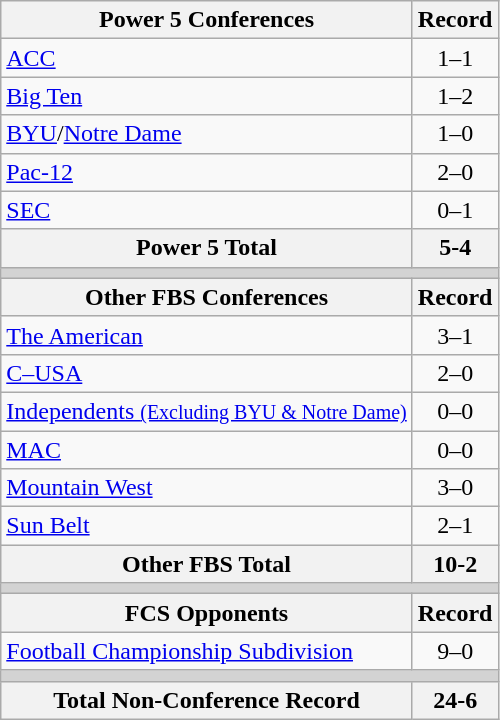<table class="wikitable">
<tr>
<th>Power 5 Conferences</th>
<th>Record</th>
</tr>
<tr>
<td><a href='#'>ACC</a></td>
<td align=center>1–1</td>
</tr>
<tr>
<td><a href='#'>Big Ten</a></td>
<td align=center>1–2</td>
</tr>
<tr>
<td><a href='#'>BYU</a>/<a href='#'>Notre Dame</a></td>
<td align=center>1–0</td>
</tr>
<tr>
<td><a href='#'>Pac-12</a></td>
<td align=center>2–0</td>
</tr>
<tr>
<td><a href='#'>SEC</a></td>
<td align=center>0–1</td>
</tr>
<tr>
<th>Power 5 Total</th>
<th>5-4</th>
</tr>
<tr>
<th colspan="2" style="background:lightgrey;"></th>
</tr>
<tr>
<th>Other FBS Conferences</th>
<th>Record</th>
</tr>
<tr>
<td><a href='#'>The American</a></td>
<td align=center>3–1</td>
</tr>
<tr>
<td><a href='#'>C–USA</a></td>
<td align=center>2–0</td>
</tr>
<tr>
<td><a href='#'>Independents <small>(Excluding BYU & Notre Dame)</small></a></td>
<td align=center>0–0</td>
</tr>
<tr>
<td><a href='#'>MAC</a></td>
<td align=center>0–0</td>
</tr>
<tr>
<td><a href='#'>Mountain West</a></td>
<td align=center>3–0</td>
</tr>
<tr>
<td><a href='#'>Sun Belt</a></td>
<td align=center>2–1</td>
</tr>
<tr>
<th>Other FBS Total</th>
<th>10-2</th>
</tr>
<tr>
<th colspan="2" style="background:lightgrey;"></th>
</tr>
<tr>
<th>FCS Opponents</th>
<th>Record</th>
</tr>
<tr>
<td><a href='#'>Football Championship Subdivision</a></td>
<td align=center>9–0</td>
</tr>
<tr>
<th colspan="2" style="background:lightgrey;"></th>
</tr>
<tr>
<th>Total Non-Conference Record</th>
<th>24-6</th>
</tr>
</table>
